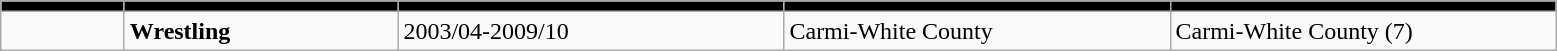<table class="wikitable" border="1">
<tr style="background: black; color: #cccc99">
<td width="75"></td>
<td width="175"></td>
<td width="250"></td>
<td width="250"></td>
<td width="250"></td>
</tr>
<tr>
<td></td>
<td><strong>Wrestling</strong></td>
<td>2003/04-2009/10</td>
<td>Carmi-White County</td>
<td>Carmi-White County (7)</td>
</tr>
</table>
